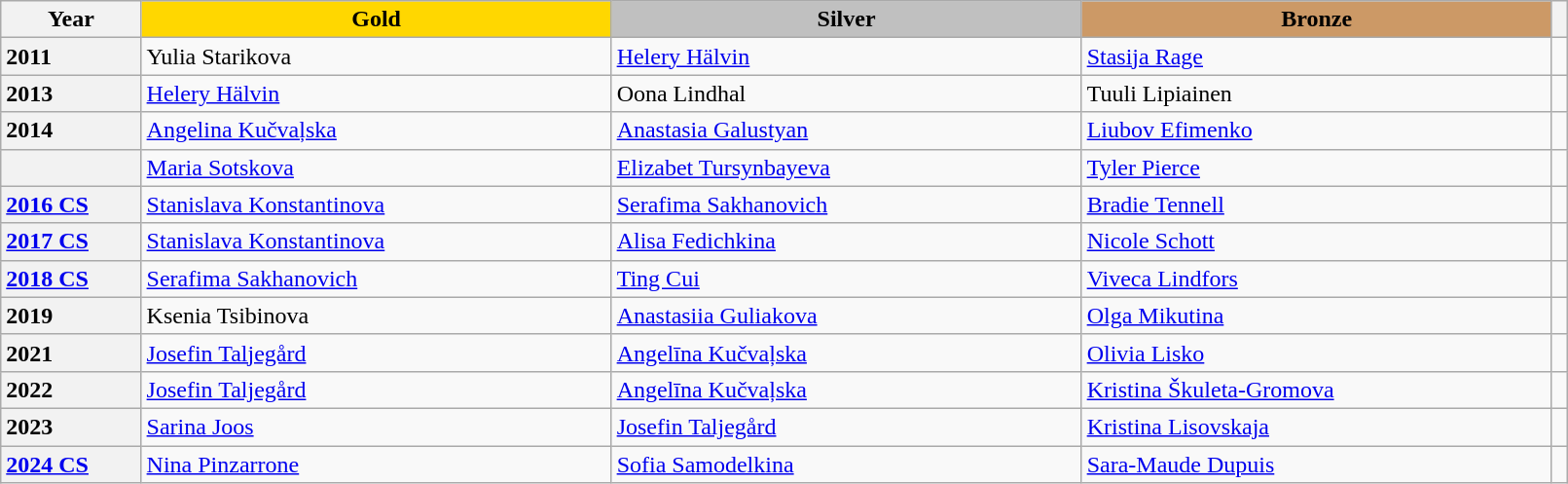<table class="wikitable unsortable" style="text-align:left; width:85%">
<tr>
<th scope="col" style="text-align:center">Year</th>
<td scope="col" style="text-align:center; width:30%; background:gold"><strong>Gold</strong></td>
<td scope="col" style="text-align:center; width:30%; background:silver"><strong>Silver</strong></td>
<td scope="col" style="text-align:center; width:30%; background:#c96"><strong>Bronze</strong></td>
<th scope="col" style="text-align:center"></th>
</tr>
<tr>
<th scope="row" style="text-align:left">2011</th>
<td> Yulia Starikova</td>
<td> <a href='#'>Helery Hälvin</a></td>
<td> <a href='#'>Stasija Rage</a></td>
<td></td>
</tr>
<tr>
<th scope="row" style="text-align:left">2013</th>
<td> <a href='#'>Helery Hälvin</a></td>
<td> Oona Lindhal</td>
<td> Tuuli Lipiainen</td>
<td></td>
</tr>
<tr>
<th scope="row" style="text-align:left">2014</th>
<td> <a href='#'>Angelina Kučvaļska</a></td>
<td> <a href='#'>Anastasia Galustyan</a></td>
<td> <a href='#'>Liubov Efimenko</a></td>
<td></td>
</tr>
<tr>
<th scope="row" style="text-align:left"></th>
<td> <a href='#'>Maria Sotskova</a></td>
<td> <a href='#'>Elizabet Tursynbayeva</a></td>
<td> <a href='#'>Tyler Pierce</a></td>
<td></td>
</tr>
<tr>
<th scope="row" style="text-align:left"><a href='#'>2016 CS</a></th>
<td> <a href='#'>Stanislava Konstantinova</a></td>
<td> <a href='#'>Serafima Sakhanovich</a></td>
<td> <a href='#'>Bradie Tennell</a></td>
<td></td>
</tr>
<tr>
<th scope="row" style="text-align:left"><a href='#'>2017 CS</a></th>
<td> <a href='#'>Stanislava Konstantinova</a></td>
<td> <a href='#'>Alisa Fedichkina</a></td>
<td> <a href='#'>Nicole Schott</a></td>
<td></td>
</tr>
<tr>
<th scope="row" style="text-align:left"><a href='#'>2018 CS</a></th>
<td> <a href='#'>Serafima Sakhanovich</a></td>
<td> <a href='#'>Ting Cui</a></td>
<td> <a href='#'>Viveca Lindfors</a></td>
<td></td>
</tr>
<tr>
<th scope="row" style="text-align:left">2019</th>
<td> Ksenia Tsibinova</td>
<td> <a href='#'>Anastasiia Guliakova</a></td>
<td> <a href='#'>Olga Mikutina</a></td>
<td></td>
</tr>
<tr>
<th scope="row" style="text-align:left">2021</th>
<td> <a href='#'>Josefin Taljegård</a></td>
<td> <a href='#'>Angelīna Kučvaļska</a></td>
<td> <a href='#'>Olivia Lisko</a></td>
<td></td>
</tr>
<tr>
<th scope="row" style="text-align:left">2022</th>
<td> <a href='#'>Josefin Taljegård</a></td>
<td> <a href='#'>Angelīna Kučvaļska</a></td>
<td> <a href='#'>Kristina Škuleta-Gromova</a></td>
<td></td>
</tr>
<tr>
<th scope="row" style="text-align:left">2023</th>
<td> <a href='#'>Sarina Joos</a></td>
<td> <a href='#'>Josefin Taljegård</a></td>
<td> <a href='#'>Kristina Lisovskaja</a></td>
<td></td>
</tr>
<tr>
<th scope="row" style="text-align:left"><a href='#'>2024 CS</a></th>
<td> <a href='#'>Nina Pinzarrone</a></td>
<td> <a href='#'>Sofia Samodelkina</a></td>
<td> <a href='#'>Sara-Maude Dupuis</a></td>
<td></td>
</tr>
</table>
